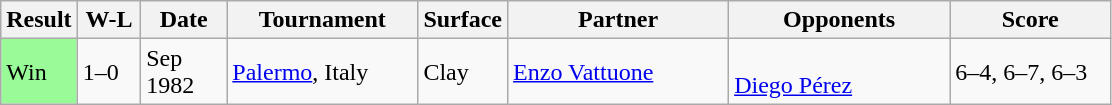<table class="sortable wikitable">
<tr>
<th style="width:40px">Result</th>
<th style="width:35px" class="unsortable">W-L</th>
<th style="width:50px">Date</th>
<th style="width:120px">Tournament</th>
<th style="width:50px">Surface</th>
<th style="width:140px">Partner</th>
<th style="width:140px">Opponents</th>
<th style="width:100px" class="unsortable">Score</th>
</tr>
<tr>
<td style="background:#98fb98;">Win</td>
<td>1–0</td>
<td>Sep 1982</td>
<td><a href='#'>Palermo</a>, Italy</td>
<td>Clay</td>
<td> <a href='#'>Enzo Vattuone</a></td>
<td>  <br>  <a href='#'>Diego Pérez</a></td>
<td>6–4, 6–7, 6–3</td>
</tr>
</table>
